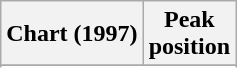<table class="wikitable sortable plainrowheaders" style="text-align:center">
<tr>
<th>Chart (1997)</th>
<th>Peak<br>position</th>
</tr>
<tr>
</tr>
<tr>
</tr>
</table>
